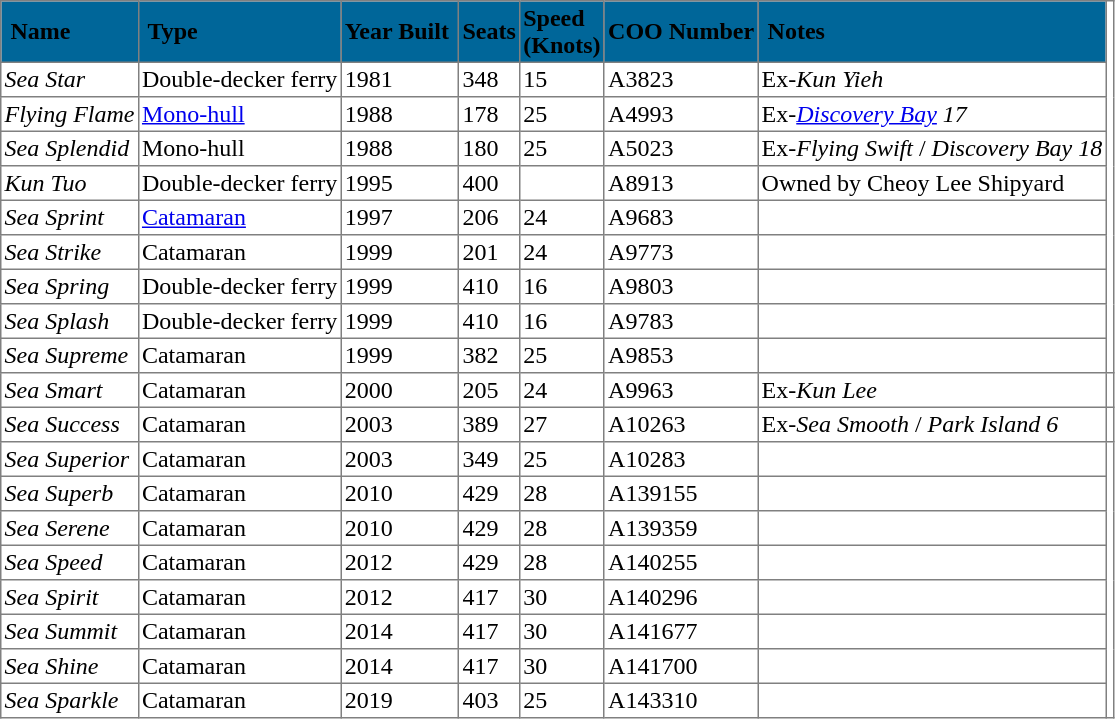<table border="1" cellspacing="1" cellpadding="2" style="border-collapse: collapse;">
<tr ---- bgcolor=#006699>
<td><strong><span> Name </span></strong></td>
<td><strong><span> Type </span></strong></td>
<td><strong><span>Year Built </span></strong></td>
<td><strong><span>Seats</span></strong></td>
<td><strong><span>Speed<br>(Knots)</span></strong></td>
<td><strong><span>COO Number</span></strong></td>
<td><strong><span> Notes </span></strong></td>
</tr>
<tr>
<td><em>Sea Star</em></td>
<td>Double-decker ferry</td>
<td>1981</td>
<td>348</td>
<td>15</td>
<td>A3823</td>
<td>Ex-<em>Kun Yieh</em></td>
</tr>
<tr>
<td><em>Flying Flame</em></td>
<td><a href='#'>Mono-hull</a></td>
<td>1988</td>
<td>178</td>
<td>25</td>
<td>A4993</td>
<td>Ex-<em><a href='#'>Discovery Bay</a> 17</em></td>
</tr>
<tr>
<td><em>Sea Splendid</em></td>
<td>Mono-hull</td>
<td>1988</td>
<td>180</td>
<td>25</td>
<td>A5023</td>
<td>Ex-<em>Flying Swift</em> / <em>Discovery Bay 18</em></td>
</tr>
<tr>
<td><em>Kun Tuo</em></td>
<td>Double-decker ferry</td>
<td>1995</td>
<td>400</td>
<td></td>
<td>A8913</td>
<td>Owned by Cheoy Lee Shipyard</td>
</tr>
<tr>
<td><em>Sea Sprint</em></td>
<td><a href='#'>Catamaran</a></td>
<td>1997</td>
<td>206</td>
<td>24</td>
<td>A9683</td>
<td></td>
</tr>
<tr>
<td><em>Sea Strike</em></td>
<td>Catamaran</td>
<td>1999</td>
<td>201</td>
<td>24</td>
<td>A9773</td>
<td></td>
</tr>
<tr>
<td><em>Sea Spring</em></td>
<td>Double-decker ferry</td>
<td>1999</td>
<td>410</td>
<td>16</td>
<td>A9803</td>
<td></td>
</tr>
<tr>
<td><em>Sea Splash</em></td>
<td>Double-decker ferry</td>
<td>1999</td>
<td>410</td>
<td>16</td>
<td>A9783</td>
<td></td>
</tr>
<tr>
<td><em>Sea Supreme</em></td>
<td>Catamaran</td>
<td>1999</td>
<td>382</td>
<td>25</td>
<td>A9853</td>
<td></td>
</tr>
<tr>
<td><em>Sea Smart</em></td>
<td>Catamaran</td>
<td>2000</td>
<td>205</td>
<td>24</td>
<td>A9963</td>
<td>Ex-<em>Kun Lee</em></td>
<td></td>
</tr>
<tr>
<td><em>Sea Success</em></td>
<td>Catamaran</td>
<td>2003</td>
<td>389</td>
<td>27</td>
<td>A10263</td>
<td>Ex-<em>Sea Smooth</em> / <em>Park Island 6</em></td>
<td></td>
</tr>
<tr>
<td><em>Sea Superior</em></td>
<td>Catamaran</td>
<td>2003</td>
<td>349</td>
<td>25</td>
<td>A10283</td>
<td></td>
</tr>
<tr>
<td><em>Sea Superb</em></td>
<td>Catamaran</td>
<td>2010</td>
<td>429</td>
<td>28</td>
<td>A139155</td>
<td></td>
</tr>
<tr>
<td><em>Sea Serene</em></td>
<td>Catamaran</td>
<td>2010</td>
<td>429</td>
<td>28</td>
<td>A139359</td>
<td></td>
</tr>
<tr>
<td><em>Sea Speed</em></td>
<td>Catamaran</td>
<td>2012</td>
<td>429</td>
<td>28</td>
<td>A140255</td>
<td></td>
</tr>
<tr>
<td><em>Sea Spirit</em></td>
<td>Catamaran</td>
<td>2012</td>
<td>417</td>
<td>30</td>
<td>A140296</td>
<td></td>
</tr>
<tr>
<td><em>Sea Summit</em></td>
<td>Catamaran</td>
<td>2014</td>
<td>417</td>
<td>30</td>
<td>A141677</td>
<td></td>
</tr>
<tr>
<td><em>Sea Shine</em></td>
<td>Catamaran</td>
<td>2014</td>
<td>417</td>
<td>30</td>
<td>A141700</td>
<td></td>
</tr>
<tr>
<td><em>Sea Sparkle</em></td>
<td>Catamaran</td>
<td>2019</td>
<td>403</td>
<td>25</td>
<td>A143310</td>
<td></td>
</tr>
</table>
